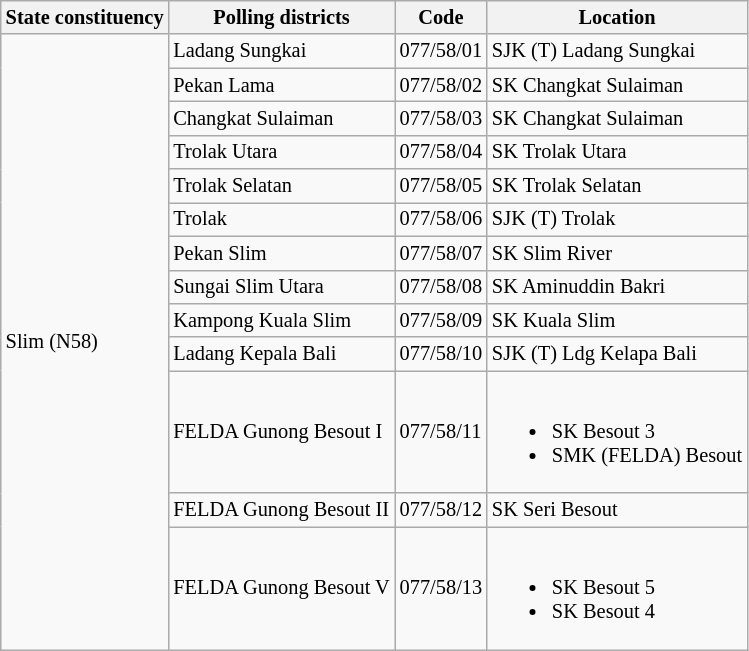<table class="wikitable sortable mw-collapsible" style="white-space:nowrap;font-size:85%">
<tr>
<th>State constituency</th>
<th>Polling districts</th>
<th>Code</th>
<th>Location</th>
</tr>
<tr>
<td rowspan="13">Slim (N58)</td>
<td>Ladang Sungkai</td>
<td>077/58/01</td>
<td>SJK (T) Ladang Sungkai</td>
</tr>
<tr>
<td>Pekan Lama</td>
<td>077/58/02</td>
<td>SK Changkat Sulaiman</td>
</tr>
<tr>
<td>Changkat Sulaiman</td>
<td>077/58/03</td>
<td>SK Changkat Sulaiman</td>
</tr>
<tr>
<td>Trolak Utara</td>
<td>077/58/04</td>
<td>SK Trolak Utara</td>
</tr>
<tr>
<td>Trolak Selatan</td>
<td>077/58/05</td>
<td>SK Trolak Selatan</td>
</tr>
<tr>
<td>Trolak</td>
<td>077/58/06</td>
<td>SJK (T) Trolak</td>
</tr>
<tr>
<td>Pekan Slim</td>
<td>077/58/07</td>
<td>SK Slim River</td>
</tr>
<tr>
<td>Sungai Slim Utara</td>
<td>077/58/08</td>
<td>SK Aminuddin Bakri</td>
</tr>
<tr>
<td>Kampong Kuala Slim</td>
<td>077/58/09</td>
<td>SK Kuala Slim</td>
</tr>
<tr>
<td>Ladang Kepala Bali</td>
<td>077/58/10</td>
<td>SJK (T) Ldg Kelapa Bali</td>
</tr>
<tr>
<td>FELDA Gunong Besout I</td>
<td>077/58/11</td>
<td><br><ul><li>SK Besout 3</li><li>SMK (FELDA) Besout</li></ul></td>
</tr>
<tr>
<td>FELDA Gunong Besout II</td>
<td>077/58/12</td>
<td>SK Seri Besout</td>
</tr>
<tr>
<td>FELDA Gunong Besout V</td>
<td>077/58/13</td>
<td><br><ul><li>SK Besout 5</li><li>SK Besout 4</li></ul></td>
</tr>
</table>
